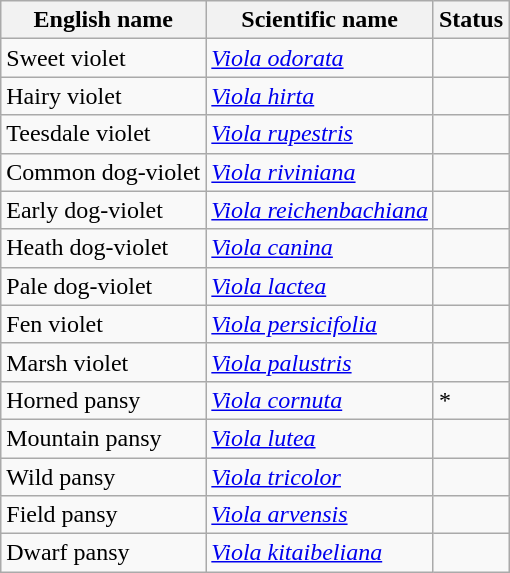<table class="wikitable" |>
<tr>
<th>English name</th>
<th>Scientific name</th>
<th>Status</th>
</tr>
<tr>
<td>Sweet violet</td>
<td><em><a href='#'>Viola odorata</a></em></td>
<td></td>
</tr>
<tr>
<td>Hairy violet</td>
<td><em><a href='#'>Viola hirta</a></em></td>
<td></td>
</tr>
<tr>
<td>Teesdale violet</td>
<td><em><a href='#'>Viola rupestris</a></em></td>
<td></td>
</tr>
<tr>
<td>Common dog-violet</td>
<td><em><a href='#'>Viola riviniana</a></em></td>
<td></td>
</tr>
<tr>
<td>Early dog-violet</td>
<td><em><a href='#'>Viola reichenbachiana</a></em></td>
<td></td>
</tr>
<tr>
<td>Heath dog-violet</td>
<td><em><a href='#'>Viola canina</a></em></td>
<td></td>
</tr>
<tr>
<td>Pale dog-violet</td>
<td><em><a href='#'>Viola lactea</a></em></td>
<td></td>
</tr>
<tr>
<td>Fen violet</td>
<td><em><a href='#'>Viola persicifolia</a></em></td>
<td></td>
</tr>
<tr>
<td>Marsh violet</td>
<td><em><a href='#'>Viola palustris</a></em></td>
<td></td>
</tr>
<tr>
<td>Horned pansy</td>
<td><em><a href='#'>Viola cornuta</a></em></td>
<td>*</td>
</tr>
<tr>
<td>Mountain pansy</td>
<td><em><a href='#'>Viola lutea</a></em></td>
<td></td>
</tr>
<tr>
<td>Wild pansy</td>
<td><em><a href='#'>Viola tricolor</a></em></td>
<td></td>
</tr>
<tr>
<td>Field pansy</td>
<td><em><a href='#'>Viola arvensis</a></em></td>
<td></td>
</tr>
<tr>
<td>Dwarf pansy</td>
<td><em><a href='#'>Viola kitaibeliana</a></em></td>
<td></td>
</tr>
</table>
